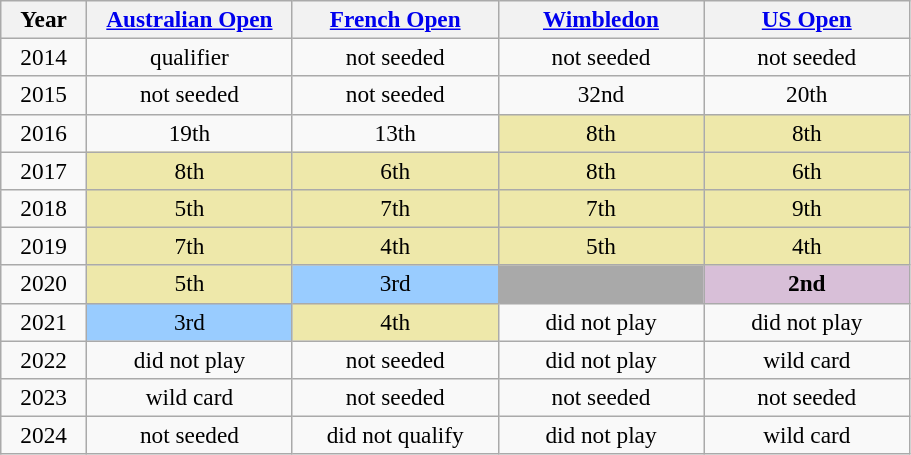<table class=wikitable style="font-size:97%; text-align:center">
<tr>
<th width=50>Year</th>
<th width=130><a href='#'>Australian Open</a></th>
<th width=130><a href='#'>French Open</a></th>
<th width=130><a href='#'>Wimbledon</a></th>
<th width=130><a href='#'>US Open</a></th>
</tr>
<tr>
<td>2014</td>
<td>qualifier</td>
<td>not seeded</td>
<td>not seeded</td>
<td>not seeded</td>
</tr>
<tr>
<td>2015</td>
<td>not seeded</td>
<td>not seeded</td>
<td>32nd</td>
<td>20th</td>
</tr>
<tr>
<td>2016</td>
<td>19th</td>
<td>13th</td>
<td bgcolor=eee8aa>8th</td>
<td bgcolor=eee8aa>8th</td>
</tr>
<tr>
<td>2017</td>
<td bgcolor=eee8aa>8th</td>
<td bgcolor=eee8aa>6th</td>
<td bgcolor=eee8aa>8th</td>
<td bgcolor=eee8aa>6th</td>
</tr>
<tr>
<td>2018</td>
<td bgcolor=eee8aa>5th</td>
<td bgcolor=eee8aa>7th</td>
<td bgcolor=eee8aa>7th</td>
<td bgcolor=eee8aa>9th</td>
</tr>
<tr>
<td>2019</td>
<td bgcolor=eee8aa>7th</td>
<td bgcolor=eee8aa>4th</td>
<td bgcolor=eee8aa>5th</td>
<td bgcolor=eee8aa>4th</td>
</tr>
<tr>
<td>2020</td>
<td bgcolor=eee8aa>5th</td>
<td bgcolor=99ccff>3rd</td>
<td bgcolor="darkgray"></td>
<td bgcolor=thistle><strong>2nd</strong></td>
</tr>
<tr>
<td>2021</td>
<td bgcolor=99ccff>3rd</td>
<td bgcolor=eee8aa>4th</td>
<td>did not play</td>
<td>did not play</td>
</tr>
<tr>
<td>2022</td>
<td>did not play</td>
<td>not seeded</td>
<td>did not play</td>
<td>wild card</td>
</tr>
<tr>
<td>2023</td>
<td>wild card</td>
<td>not seeded</td>
<td>not seeded</td>
<td>not seeded</td>
</tr>
<tr>
<td>2024</td>
<td>not seeded</td>
<td>did not qualify</td>
<td>did not play</td>
<td>wild card</td>
</tr>
</table>
